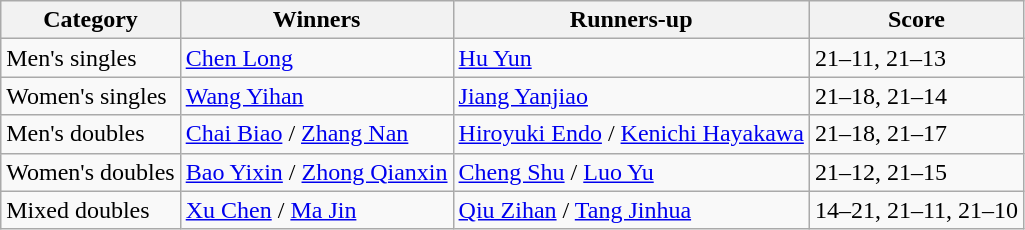<table class=wikitable style="white-space:nowrap;">
<tr>
<th>Category</th>
<th>Winners</th>
<th>Runners-up</th>
<th>Score</th>
</tr>
<tr>
<td>Men's singles</td>
<td> <a href='#'>Chen Long</a></td>
<td> <a href='#'>Hu Yun</a></td>
<td>21–11, 21–13</td>
</tr>
<tr>
<td>Women's singles</td>
<td> <a href='#'>Wang Yihan</a></td>
<td> <a href='#'>Jiang Yanjiao</a></td>
<td>21–18, 21–14</td>
</tr>
<tr>
<td>Men's doubles</td>
<td> <a href='#'>Chai Biao</a> / <a href='#'>Zhang Nan</a></td>
<td> <a href='#'>Hiroyuki Endo</a> / <a href='#'>Kenichi Hayakawa</a></td>
<td>21–18, 21–17</td>
</tr>
<tr>
<td>Women's doubles</td>
<td> <a href='#'>Bao Yixin</a> / <a href='#'>Zhong Qianxin</a></td>
<td> <a href='#'>Cheng Shu</a> / <a href='#'>Luo Yu</a></td>
<td>21–12, 21–15</td>
</tr>
<tr>
<td>Mixed doubles</td>
<td> <a href='#'>Xu Chen</a> / <a href='#'>Ma Jin</a></td>
<td> <a href='#'>Qiu Zihan</a> / <a href='#'>Tang Jinhua</a></td>
<td>14–21, 21–11, 21–10</td>
</tr>
</table>
